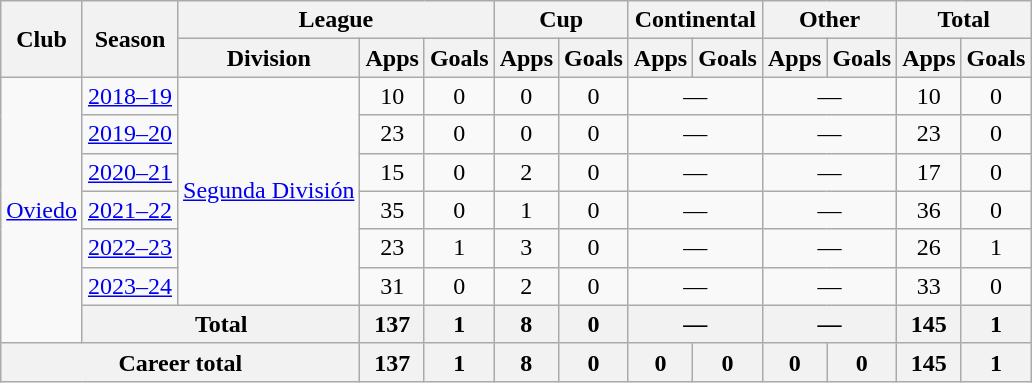<table class="wikitable" style="text-align:center">
<tr>
<th rowspan="2">Club</th>
<th rowspan="2">Season</th>
<th colspan="3">League</th>
<th colspan="2">Cup</th>
<th colspan="2">Continental</th>
<th colspan="2">Other</th>
<th colspan="2">Total</th>
</tr>
<tr>
<th>Division</th>
<th>Apps</th>
<th>Goals</th>
<th>Apps</th>
<th>Goals</th>
<th>Apps</th>
<th>Goals</th>
<th>Apps</th>
<th>Goals</th>
<th>Apps</th>
<th>Goals</th>
</tr>
<tr>
<td rowspan="7"><a href='#'>Oviedo</a></td>
<td><a href='#'>2018–19</a></td>
<td rowspan="6"><a href='#'>Segunda División</a></td>
<td>10</td>
<td>0</td>
<td>0</td>
<td>0</td>
<td colspan="2">—</td>
<td colspan="2">—</td>
<td>10</td>
<td>0</td>
</tr>
<tr>
<td><a href='#'>2019–20</a></td>
<td>23</td>
<td>0</td>
<td>0</td>
<td>0</td>
<td colspan="2">—</td>
<td colspan="2">—</td>
<td>23</td>
<td>0</td>
</tr>
<tr>
<td><a href='#'>2020–21</a></td>
<td>15</td>
<td>0</td>
<td>2</td>
<td>0</td>
<td colspan="2">—</td>
<td colspan="2">—</td>
<td>17</td>
<td>0</td>
</tr>
<tr>
<td><a href='#'>2021–22</a></td>
<td>35</td>
<td>0</td>
<td>1</td>
<td>0</td>
<td colspan="2">—</td>
<td colspan="2">—</td>
<td>36</td>
<td>0</td>
</tr>
<tr>
<td><a href='#'>2022–23</a></td>
<td>23</td>
<td>1</td>
<td>3</td>
<td>0</td>
<td colspan="2">—</td>
<td colspan="2">—</td>
<td>26</td>
<td>1</td>
</tr>
<tr>
<td><a href='#'>2023–24</a></td>
<td>31</td>
<td>0</td>
<td>2</td>
<td>0</td>
<td colspan="2">—</td>
<td colspan="2">—</td>
<td>33</td>
<td>0</td>
</tr>
<tr>
<th colspan="2">Total</th>
<th>137</th>
<th>1</th>
<th>8</th>
<th>0</th>
<th colspan="2">—</th>
<th colspan="2">—</th>
<th>145</th>
<th>1</th>
</tr>
<tr>
<th colspan="3">Career total</th>
<th>137</th>
<th>1</th>
<th>8</th>
<th>0</th>
<th>0</th>
<th>0</th>
<th>0</th>
<th>0</th>
<th>145</th>
<th>1</th>
</tr>
</table>
